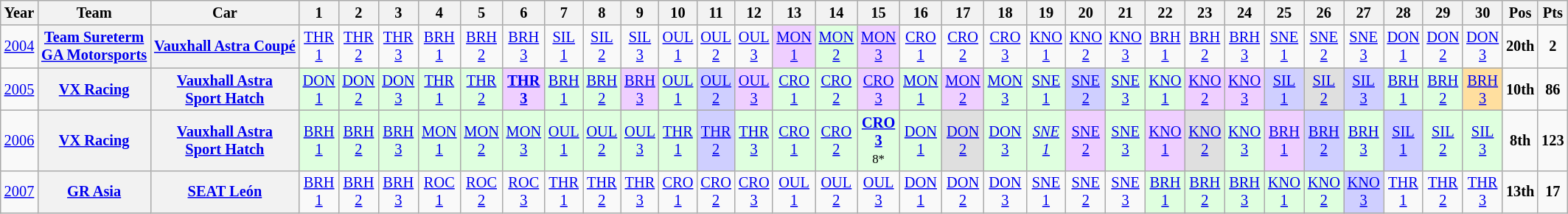<table class="wikitable" style="text-align:center; font-size:85%">
<tr>
<th>Year</th>
<th>Team</th>
<th>Car</th>
<th>1</th>
<th>2</th>
<th>3</th>
<th>4</th>
<th>5</th>
<th>6</th>
<th>7</th>
<th>8</th>
<th>9</th>
<th>10</th>
<th>11</th>
<th>12</th>
<th>13</th>
<th>14</th>
<th>15</th>
<th>16</th>
<th>17</th>
<th>18</th>
<th>19</th>
<th>20</th>
<th>21</th>
<th>22</th>
<th>23</th>
<th>24</th>
<th>25</th>
<th>26</th>
<th>27</th>
<th>28</th>
<th>29</th>
<th>30</th>
<th>Pos</th>
<th>Pts</th>
</tr>
<tr>
<td><a href='#'>2004</a></td>
<th nowrap><a href='#'>Team Sureterm<br>GA Motorsports</a></th>
<th nowrap><a href='#'>Vauxhall Astra Coupé</a></th>
<td><a href='#'>THR<br>1</a></td>
<td><a href='#'>THR<br>2</a></td>
<td><a href='#'>THR<br>3</a></td>
<td><a href='#'>BRH<br>1</a></td>
<td><a href='#'>BRH<br>2</a></td>
<td><a href='#'>BRH<br>3</a></td>
<td><a href='#'>SIL<br>1</a></td>
<td><a href='#'>SIL<br>2</a></td>
<td><a href='#'>SIL<br>3</a></td>
<td><a href='#'>OUL<br>1</a></td>
<td><a href='#'>OUL<br>2</a></td>
<td><a href='#'>OUL<br>3</a></td>
<td style="background:#EFCFFF;"><a href='#'>MON<br>1</a><br></td>
<td style="background:#DFFFDF;"><a href='#'>MON<br>2</a><br></td>
<td style="background:#EFCFFF;"><a href='#'>MON<br>3</a><br></td>
<td><a href='#'>CRO<br>1</a></td>
<td><a href='#'>CRO<br>2</a></td>
<td><a href='#'>CRO<br>3</a></td>
<td><a href='#'>KNO<br>1</a></td>
<td><a href='#'>KNO<br>2</a></td>
<td><a href='#'>KNO<br>3</a></td>
<td><a href='#'>BRH<br>1</a></td>
<td><a href='#'>BRH<br>2</a></td>
<td><a href='#'>BRH<br>3</a></td>
<td><a href='#'>SNE<br>1</a></td>
<td><a href='#'>SNE<br>2</a></td>
<td><a href='#'>SNE<br>3</a></td>
<td><a href='#'>DON<br>1</a></td>
<td><a href='#'>DON<br>2</a></td>
<td><a href='#'>DON<br>3</a></td>
<td><strong>20th</strong></td>
<td><strong>2</strong></td>
</tr>
<tr>
<td><a href='#'>2005</a></td>
<th nowrap><a href='#'>VX Racing</a></th>
<th nowrap><a href='#'>Vauxhall Astra<br>Sport Hatch</a></th>
<td style="background:#DFFFDF;"><a href='#'>DON<br>1</a><br></td>
<td style="background:#DFFFDF;"><a href='#'>DON<br>2</a><br></td>
<td style="background:#DFFFDF;"><a href='#'>DON<br>3</a><br></td>
<td style="background:#DFFFDF;"><a href='#'>THR<br>1</a><br></td>
<td style="background:#DFFFDF;"><a href='#'>THR<br>2</a><br></td>
<td style="background:#EFCFFF;"><strong><a href='#'>THR<br>3</a></strong><br></td>
<td style="background:#DFFFDF;"><a href='#'>BRH<br>1</a><br></td>
<td style="background:#DFFFDF;"><a href='#'>BRH<br>2</a><br></td>
<td style="background:#EFCFFF;"><a href='#'>BRH<br>3</a><br></td>
<td style="background:#DFFFDF;"><a href='#'>OUL<br>1</a><br></td>
<td style="background:#CFCFFF;"><a href='#'>OUL<br>2</a><br></td>
<td style="background:#EFCFFF;"><a href='#'>OUL<br>3</a><br></td>
<td style="background:#DFFFDF;"><a href='#'>CRO<br>1</a><br></td>
<td style="background:#DFFFDF;"><a href='#'>CRO<br>2</a><br></td>
<td style="background:#EFCFFF;"><a href='#'>CRO<br>3</a><br></td>
<td style="background:#DFFFDF;"><a href='#'>MON<br>1</a><br></td>
<td style="background:#EFCFFF;"><a href='#'>MON<br>2</a><br></td>
<td style="background:#DFFFDF;"><a href='#'>MON<br>3</a><br></td>
<td style="background:#DFFFDF;"><a href='#'>SNE<br>1</a><br></td>
<td style="background:#CFCFFF;"><a href='#'>SNE<br>2</a><br></td>
<td style="background:#DFFFDF;"><a href='#'>SNE<br>3</a><br></td>
<td style="background:#DFFFDF;"><a href='#'>KNO<br>1</a><br></td>
<td style="background:#EFCFFF;"><a href='#'>KNO<br>2</a><br></td>
<td style="background:#EFCFFF;"><a href='#'>KNO<br>3</a><br></td>
<td style="background:#CFCFFF;"><a href='#'>SIL<br>1</a><br></td>
<td style="background:#DFDFDF;"><a href='#'>SIL<br>2</a><br></td>
<td style="background:#CFCFFF;"><a href='#'>SIL<br>3</a><br></td>
<td style="background:#DFFFDF;"><a href='#'>BRH<br>1</a><br></td>
<td style="background:#DFFFDF;"><a href='#'>BRH<br>2</a><br></td>
<td style="background:#FFDF9F;"><a href='#'>BRH<br>3</a><br></td>
<td><strong>10th</strong></td>
<td><strong>86</strong></td>
</tr>
<tr>
<td><a href='#'>2006</a></td>
<th nowrap><a href='#'>VX Racing</a></th>
<th nowrap><a href='#'>Vauxhall Astra<br>Sport Hatch</a></th>
<td style="background:#DFFFDF;"><a href='#'>BRH<br>1</a><br></td>
<td style="background:#DFFFDF;"><a href='#'>BRH<br>2</a><br></td>
<td style="background:#DFFFDF;"><a href='#'>BRH<br>3</a><br></td>
<td style="background:#DFFFDF;"><a href='#'>MON<br>1</a><br></td>
<td style="background:#DFFFDF;"><a href='#'>MON<br>2</a><br></td>
<td style="background:#DFFFDF;"><a href='#'>MON<br>3</a><br></td>
<td style="background:#DFFFDF;"><a href='#'>OUL<br>1</a><br></td>
<td style="background:#DFFFDF;"><a href='#'>OUL<br>2</a><br></td>
<td style="background:#DFFFDF;"><a href='#'>OUL<br>3</a><br></td>
<td style="background:#DFFFDF;"><a href='#'>THR<br>1</a><br></td>
<td style="background:#CFCFFF;"><a href='#'>THR<br>2</a><br></td>
<td style="background:#DFFFDF;"><a href='#'>THR<br>3</a><br></td>
<td style="background:#DFFFDF;"><a href='#'>CRO<br>1</a><br></td>
<td style="background:#DFFFDF;"><a href='#'>CRO<br>2</a><br></td>
<td style="background:#DFFFDF;"><strong><a href='#'>CRO<br>3</a></strong><br><small>8*</small></td>
<td style="background:#DFFFDF;"><a href='#'>DON<br>1</a><br></td>
<td style="background:#DFDFDF;"><a href='#'>DON<br>2</a><br></td>
<td style="background:#DFFFDF;"><a href='#'>DON<br>3</a><br></td>
<td style="background:#DFFFDF;"><em><a href='#'>SNE<br>1</a></em><br></td>
<td style="background:#EFCFFF;"><a href='#'>SNE<br>2</a><br></td>
<td style="background:#DFFFDF;"><a href='#'>SNE<br>3</a><br></td>
<td style="background:#EFCFFF;"><a href='#'>KNO<br>1</a><br></td>
<td style="background:#DFDFDF;"><a href='#'>KNO<br>2</a><br></td>
<td style="background:#DFFFDF;"><a href='#'>KNO<br>3</a><br></td>
<td style="background:#EFCFFF;"><a href='#'>BRH<br>1</a><br></td>
<td style="background:#CFCFFF;"><a href='#'>BRH<br>2</a><br></td>
<td style="background:#DFFFDF;"><a href='#'>BRH<br>3</a><br></td>
<td style="background:#CFCFFF;"><a href='#'>SIL<br>1</a><br></td>
<td style="background:#DFFFDF;"><a href='#'>SIL<br>2</a><br></td>
<td style="background:#DFFFDF;"><a href='#'>SIL<br>3</a><br></td>
<td><strong>8th</strong></td>
<td><strong>123</strong></td>
</tr>
<tr>
<td><a href='#'>2007</a></td>
<th nowrap><a href='#'>GR Asia</a></th>
<th nowrap><a href='#'>SEAT León</a></th>
<td><a href='#'>BRH<br>1</a></td>
<td><a href='#'>BRH<br>2</a></td>
<td><a href='#'>BRH<br>3</a></td>
<td><a href='#'>ROC<br>1</a></td>
<td><a href='#'>ROC<br>2</a></td>
<td><a href='#'>ROC<br>3</a></td>
<td><a href='#'>THR<br>1</a></td>
<td><a href='#'>THR<br>2</a></td>
<td><a href='#'>THR<br>3</a></td>
<td><a href='#'>CRO<br>1</a></td>
<td><a href='#'>CRO<br>2</a></td>
<td><a href='#'>CRO<br>3</a></td>
<td><a href='#'>OUL<br>1</a></td>
<td><a href='#'>OUL<br>2</a></td>
<td><a href='#'>OUL<br>3</a></td>
<td><a href='#'>DON<br>1</a></td>
<td><a href='#'>DON<br>2</a></td>
<td><a href='#'>DON<br>3</a></td>
<td><a href='#'>SNE<br>1</a></td>
<td><a href='#'>SNE<br>2</a></td>
<td><a href='#'>SNE<br>3</a></td>
<td style="background:#DFFFDF;"><a href='#'>BRH<br>1</a><br></td>
<td style="background:#DFFFDF;"><a href='#'>BRH<br>2</a><br></td>
<td style="background:#DFFFDF;"><a href='#'>BRH<br>3</a><br></td>
<td style="background:#DFFFDF;"><a href='#'>KNO<br>1</a><br></td>
<td style="background:#DFFFDF;"><a href='#'>KNO<br>2</a><br></td>
<td style="background:#CFCFFF;"><a href='#'>KNO<br>3</a><br></td>
<td><a href='#'>THR<br>1</a></td>
<td><a href='#'>THR<br>2</a></td>
<td><a href='#'>THR<br>3</a></td>
<td><strong>13th</strong></td>
<td><strong>17</strong></td>
</tr>
</table>
